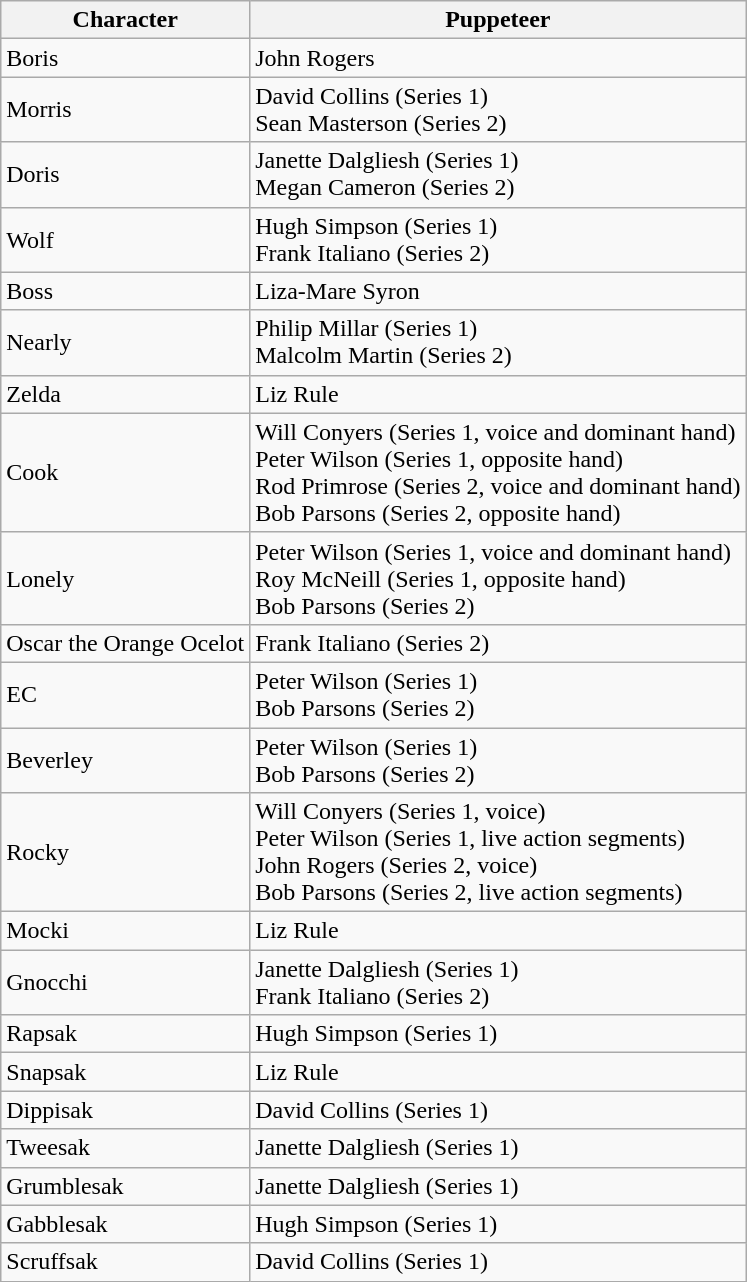<table class="wikitable">
<tr>
<th>Character</th>
<th>Puppeteer</th>
</tr>
<tr>
<td>Boris</td>
<td>John Rogers</td>
</tr>
<tr>
<td>Morris</td>
<td>David Collins (Series 1)<br>Sean Masterson (Series 2)</td>
</tr>
<tr>
<td>Doris</td>
<td>Janette Dalgliesh (Series 1)<br>Megan Cameron (Series 2)</td>
</tr>
<tr>
<td>Wolf</td>
<td>Hugh Simpson (Series 1)<br>Frank Italiano (Series 2)</td>
</tr>
<tr>
<td>Boss</td>
<td>Liza-Mare Syron</td>
</tr>
<tr>
<td>Nearly</td>
<td>Philip Millar (Series 1)<br>Malcolm Martin (Series 2)</td>
</tr>
<tr>
<td>Zelda</td>
<td>Liz Rule</td>
</tr>
<tr>
<td>Cook</td>
<td>Will Conyers (Series 1, voice and dominant hand)<br>Peter Wilson (Series 1, opposite hand)<br>Rod Primrose (Series 2, voice and dominant hand)<br>Bob Parsons (Series 2, opposite hand)</td>
</tr>
<tr>
<td>Lonely</td>
<td>Peter Wilson (Series 1, voice and dominant hand)<br>Roy McNeill (Series 1, opposite hand)<br>Bob Parsons (Series 2)</td>
</tr>
<tr>
<td>Oscar the Orange Ocelot</td>
<td>Frank Italiano (Series 2)</td>
</tr>
<tr>
<td>EC</td>
<td>Peter Wilson (Series 1)<br>Bob Parsons (Series 2)</td>
</tr>
<tr>
<td>Beverley</td>
<td>Peter Wilson (Series 1)<br>Bob Parsons (Series 2)</td>
</tr>
<tr>
<td>Rocky</td>
<td>Will Conyers (Series 1, voice)<br>Peter Wilson (Series 1, live action segments)<br>John Rogers (Series 2, voice)<br>Bob Parsons (Series 2, live action segments)</td>
</tr>
<tr>
<td>Mocki</td>
<td>Liz Rule</td>
</tr>
<tr>
<td>Gnocchi</td>
<td>Janette Dalgliesh (Series 1)<br>Frank Italiano (Series 2)</td>
</tr>
<tr>
<td>Rapsak</td>
<td>Hugh Simpson (Series 1)</td>
</tr>
<tr>
<td>Snapsak</td>
<td>Liz Rule</td>
</tr>
<tr>
<td>Dippisak</td>
<td>David Collins (Series 1)</td>
</tr>
<tr>
<td>Tweesak</td>
<td>Janette Dalgliesh (Series 1)</td>
</tr>
<tr>
<td>Grumblesak</td>
<td>Janette Dalgliesh (Series 1)</td>
</tr>
<tr>
<td>Gabblesak</td>
<td>Hugh Simpson (Series 1)</td>
</tr>
<tr>
<td>Scruffsak</td>
<td>David Collins (Series 1)</td>
</tr>
</table>
